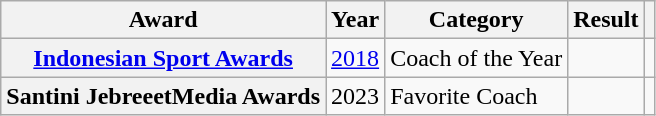<table class="wikitable plainrowheaders sortable">
<tr>
<th scope="col">Award</th>
<th scope="col">Year</th>
<th scope="col">Category</th>
<th scope="col">Result</th>
<th scope="col" class="unsortable"></th>
</tr>
<tr>
<th scope="row"><a href='#'>Indonesian Sport Awards</a></th>
<td><a href='#'>2018</a></td>
<td>Coach of the Year</td>
<td></td>
<td></td>
</tr>
<tr>
<th scope="row">Santini JebreeetMedia Awards</th>
<td>2023</td>
<td>Favorite Coach</td>
<td></td>
<td></td>
</tr>
</table>
